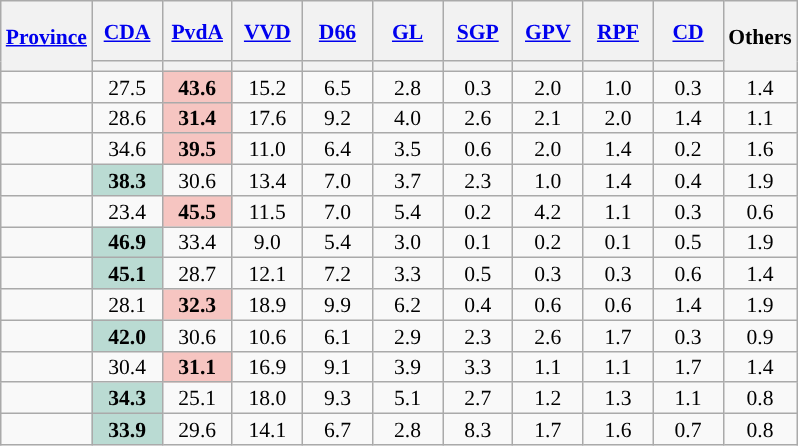<table class="wikitable sortable" style="text-align:center;font-size:90%;line-height:14px">
<tr style="height:40px;">
<th rowspan="2"><a href='#'>Province</a></th>
<th style="width:40px;"><a href='#'>CDA</a></th>
<th style="width:40px;"><a href='#'>PvdA</a></th>
<th style="width:40px;"><a href='#'>VVD</a></th>
<th style="width:40px;"><a href='#'>D66</a></th>
<th style="width:40px;"><a href='#'>GL</a></th>
<th style="width:40px;"><a href='#'>SGP</a></th>
<th style="width:40px;"><a href='#'>GPV</a></th>
<th style="width:40px;"><a href='#'>RPF</a></th>
<th style="width:40px;"><a href='#'>CD</a></th>
<th style="width:40px;" rowspan="2">Others</th>
</tr>
<tr>
<th style="background:"></th>
<th style="background:"></th>
<th style="background:"></th>
<th style="background:"></th>
<th style="background:"></th>
<th style="background:"></th>
<th style="background:"></th>
<th style="background:"></th>
<th style="background:"></th>
</tr>
<tr>
<td align="left"></td>
<td>27.5</td>
<td style="background:#F6C5C1;"><strong>43.6</strong></td>
<td>15.2</td>
<td>6.5</td>
<td>2.8</td>
<td>0.3</td>
<td>2.0</td>
<td>1.0</td>
<td>0.3</td>
<td>1.4</td>
</tr>
<tr>
<td align="left"></td>
<td>28.6</td>
<td style="background:#F6C5C1;"><strong>31.4</strong></td>
<td>17.6</td>
<td>9.2</td>
<td>4.0</td>
<td>2.6</td>
<td>2.1</td>
<td>2.0</td>
<td>1.4</td>
<td>1.1</td>
</tr>
<tr>
<td align="left"></td>
<td>34.6</td>
<td style="background:#F6C5C1;"><strong>39.5</strong></td>
<td>11.0</td>
<td>6.4</td>
<td>3.5</td>
<td>0.6</td>
<td>2.0</td>
<td>1.4</td>
<td>0.2</td>
<td>1.6</td>
</tr>
<tr>
<td align="left"></td>
<td style="background:#BADBD3;"><strong>38.3</strong></td>
<td>30.6</td>
<td>13.4</td>
<td>7.0</td>
<td>3.7</td>
<td>2.3</td>
<td>1.0</td>
<td>1.4</td>
<td>0.4</td>
<td>1.9</td>
</tr>
<tr>
<td align="left"></td>
<td>23.4</td>
<td style="background:#F6C5C1;"><strong>45.5</strong></td>
<td>11.5</td>
<td>7.0</td>
<td>5.4</td>
<td>0.2</td>
<td>4.2</td>
<td>1.1</td>
<td>0.3</td>
<td>0.6</td>
</tr>
<tr>
<td align="left"></td>
<td style="background:#BADBD3;"><strong>46.9</strong></td>
<td>33.4</td>
<td>9.0</td>
<td>5.4</td>
<td>3.0</td>
<td>0.1</td>
<td>0.2</td>
<td>0.1</td>
<td>0.5</td>
<td>1.9</td>
</tr>
<tr>
<td align="left"></td>
<td style="background:#BADBD3;"><strong>45.1</strong></td>
<td>28.7</td>
<td>12.1</td>
<td>7.2</td>
<td>3.3</td>
<td>0.5</td>
<td>0.3</td>
<td>0.3</td>
<td>0.6</td>
<td>1.4</td>
</tr>
<tr>
<td align="left"></td>
<td>28.1</td>
<td style="background:#F6C5C1;"><strong>32.3</strong></td>
<td>18.9</td>
<td>9.9</td>
<td>6.2</td>
<td>0.4</td>
<td>0.6</td>
<td>0.6</td>
<td>1.4</td>
<td>1.9</td>
</tr>
<tr>
<td align="left"></td>
<td style="background:#BADBD3;"><strong>42.0</strong></td>
<td>30.6</td>
<td>10.6</td>
<td>6.1</td>
<td>2.9</td>
<td>2.3</td>
<td>2.6</td>
<td>1.7</td>
<td>0.3</td>
<td>0.9</td>
</tr>
<tr>
<td align="left"></td>
<td>30.4</td>
<td style="background:#F6C5C1;"><strong>31.1</strong></td>
<td>16.9</td>
<td>9.1</td>
<td>3.9</td>
<td>3.3</td>
<td>1.1</td>
<td>1.1</td>
<td>1.7</td>
<td>1.4</td>
</tr>
<tr>
<td align="left"></td>
<td style="background:#BADBD3;"><strong>34.3</strong></td>
<td>25.1</td>
<td>18.0</td>
<td>9.3</td>
<td>5.1</td>
<td>2.7</td>
<td>1.2</td>
<td>1.3</td>
<td>1.1</td>
<td>0.8</td>
</tr>
<tr>
<td align="left"></td>
<td style="background:#BADBD3;"><strong>33.9</strong></td>
<td>29.6</td>
<td>14.1</td>
<td>6.7</td>
<td>2.8</td>
<td>8.3</td>
<td>1.7</td>
<td>1.6</td>
<td>0.7</td>
<td>0.8</td>
</tr>
</table>
